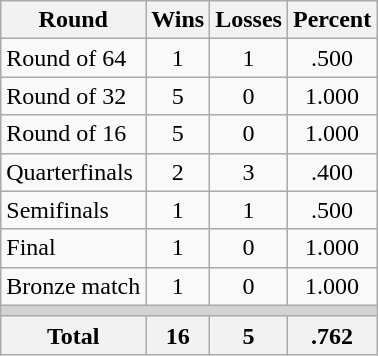<table class=wikitable>
<tr>
<th>Round</th>
<th>Wins</th>
<th>Losses</th>
<th>Percent</th>
</tr>
<tr align=center>
<td align=left>Round of 64</td>
<td>1</td>
<td>1</td>
<td>.500</td>
</tr>
<tr align=center>
<td align=left>Round of 32</td>
<td>5</td>
<td>0</td>
<td>1.000</td>
</tr>
<tr align=center>
<td align=left>Round of 16</td>
<td>5</td>
<td>0</td>
<td>1.000</td>
</tr>
<tr align=center>
<td align=left>Quarterfinals</td>
<td>2</td>
<td>3</td>
<td>.400</td>
</tr>
<tr align=center>
<td align=left>Semifinals</td>
<td>1</td>
<td>1</td>
<td>.500</td>
</tr>
<tr align=center>
<td align=left>Final</td>
<td>1</td>
<td>0</td>
<td>1.000</td>
</tr>
<tr align=center>
<td align=left>Bronze match</td>
<td>1</td>
<td>0</td>
<td>1.000</td>
</tr>
<tr>
<td colspan=4 bgcolor=lightgray></td>
</tr>
<tr>
<th>Total</th>
<th>16</th>
<th>5</th>
<th>.762</th>
</tr>
</table>
